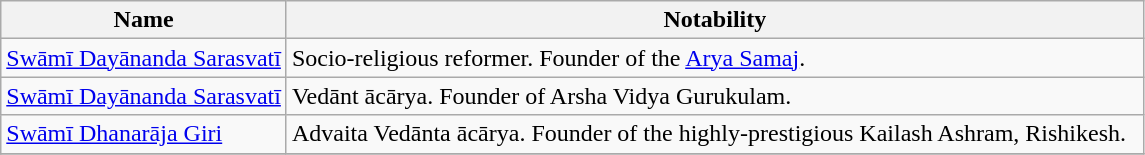<table class="wikitable">
<tr>
<th width=25%>Name</th>
<th>Notability</th>
</tr>
<tr>
<td><a href='#'>Swāmī Dayānanda Sarasvatī</a></td>
<td>Socio-religious reformer. Founder of the <a href='#'>Arya Samaj</a>.</td>
</tr>
<tr>
<td><a href='#'>Swāmī Dayānanda Sarasvatī</a></td>
<td>Vedānt ācārya. Founder of Arsha Vidya Gurukulam.</td>
</tr>
<tr>
<td><a href='#'>Swāmī Dhanarāja Giri</a></td>
<td>Advaita Vedānta ācārya. Founder of the highly-prestigious Kailash Ashram, Rishikesh.</td>
</tr>
<tr>
</tr>
</table>
